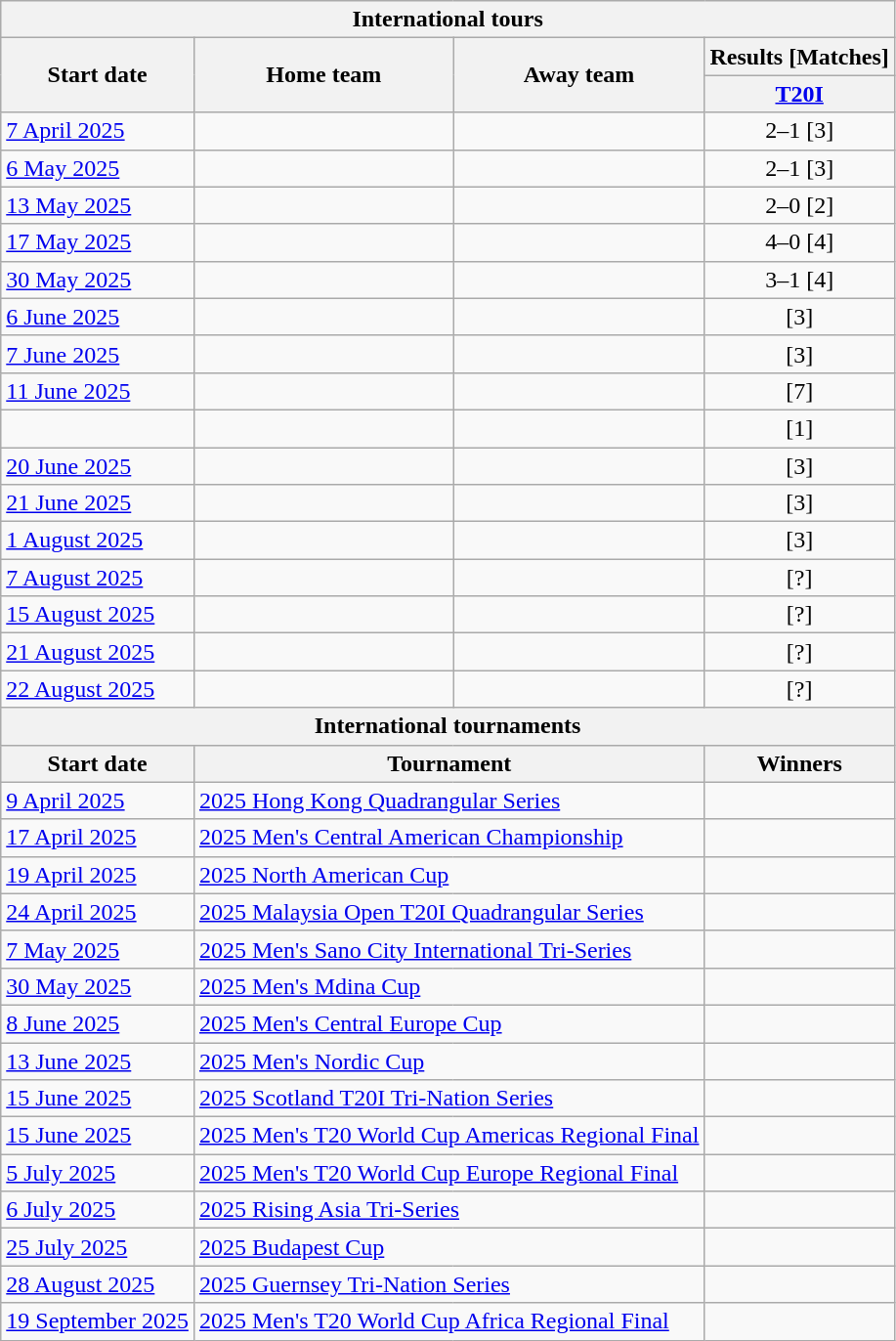<table class="wikitable" style="text-align:center;">
<tr>
<th colspan=4>International tours</th>
</tr>
<tr>
<th rowspan=2>Start date</th>
<th rowspan=2>Home team</th>
<th rowspan=2>Away team</th>
<th>Results [Matches]</th>
</tr>
<tr>
<th><a href='#'>T20I</a></th>
</tr>
<tr>
<td style="text-align:left"><a href='#'>7 April 2025</a></td>
<td style="text-align:left"></td>
<td style="text-align:left"></td>
<td colspan=3>2–1 [3]</td>
</tr>
<tr>
<td style="text-align:left"><a href='#'>6 May 2025</a></td>
<td style="text-align:left"></td>
<td style="text-align:left"></td>
<td colspan=3>2–1 [3]</td>
</tr>
<tr>
<td style="text-align:left"><a href='#'>13 May 2025</a></td>
<td style="text-align:left"></td>
<td style="text-align:left"></td>
<td colspan=3>2–0 [2]</td>
</tr>
<tr>
<td style="text-align:left"><a href='#'>17 May 2025</a></td>
<td style="text-align:left"></td>
<td style="text-align:left"></td>
<td colspan=3>4–0 [4]</td>
</tr>
<tr>
<td style="text-align:left"><a href='#'>30 May 2025</a></td>
<td style="text-align:left"></td>
<td style="text-align:left"></td>
<td colspan=3>3–1 [4]</td>
</tr>
<tr>
<td style="text-align:left"><a href='#'>6 June 2025</a></td>
<td style="text-align:left"></td>
<td style="text-align:left"></td>
<td colspan=3>[3]</td>
</tr>
<tr>
<td style="text-align:left"><a href='#'>7 June 2025</a></td>
<td style="text-align:left"></td>
<td style="text-align:left"></td>
<td colspan=3>[3]</td>
</tr>
<tr>
<td style="text-align:left"><a href='#'>11 June 2025</a></td>
<td style="text-align:left"></td>
<td style="text-align:left"></td>
<td colspan=3>[7]</td>
</tr>
<tr>
<td style="text-align:left"><a href='#'></a></td>
<td style="text-align:left"> </td>
<td style="text-align:left"></td>
<td colspan=3>[1]</td>
</tr>
<tr>
<td style="text-align:left"><a href='#'>20 June 2025</a></td>
<td style="text-align:left"></td>
<td style="text-align:left"></td>
<td colspan=3>[3]</td>
</tr>
<tr>
<td style="text-align:left"><a href='#'>21 June 2025</a></td>
<td style="text-align:left"></td>
<td style="text-align:left"></td>
<td colspan=3>[3]</td>
</tr>
<tr>
<td style="text-align:left"><a href='#'>1 August 2025</a></td>
<td style="text-align:left"></td>
<td style="text-align:left"></td>
<td colspan=3>[3]</td>
</tr>
<tr>
<td style="text-align:left"><a href='#'>7 August 2025</a></td>
<td style="text-align:left"></td>
<td style="text-align:left"></td>
<td colspan=3>[?]</td>
</tr>
<tr>
<td style="text-align:left"><a href='#'>15 August 2025</a></td>
<td style="text-align:left"></td>
<td style="text-align:left"></td>
<td colspan=3>[?]</td>
</tr>
<tr>
<td style="text-align:left"><a href='#'>21 August 2025</a></td>
<td style="text-align:left"></td>
<td style="text-align:left"></td>
<td colspan=3>[?]</td>
</tr>
<tr>
<td style="text-align:left"><a href='#'>22 August 2025</a></td>
<td style="text-align:left"></td>
<td style="text-align:left"></td>
<td colspan=3>[?]</td>
</tr>
<tr>
<th colspan=4>International tournaments</th>
</tr>
<tr>
<th>Start date</th>
<th colspan=2>Tournament</th>
<th>Winners</th>
</tr>
<tr>
<td style="text-align:left"><a href='#'>9 April 2025</a></td>
<td style="text-align:left" colspan=2> <a href='#'>2025 Hong Kong Quadrangular Series</a></td>
<td style="text-align:left"></td>
</tr>
<tr>
<td style="text-align:left"><a href='#'>17 April 2025</a></td>
<td style="text-align:left" colspan=2> <a href='#'>2025 Men's Central American Championship</a></td>
<td style="text-align:left"><br></td>
</tr>
<tr>
<td style="text-align:left"><a href='#'>19 April 2025</a></td>
<td style="text-align:left" colspan=2> <a href='#'>2025 North American Cup</a></td>
<td style="text-align:left"></td>
</tr>
<tr>
<td style="text-align:left"><a href='#'>24 April 2025</a></td>
<td style="text-align:left" colspan=2> <a href='#'>2025 Malaysia Open T20I Quadrangular Series</a></td>
<td style="text-align:left"></td>
</tr>
<tr>
<td style="text-align:left"><a href='#'>7 May 2025</a></td>
<td style="text-align:left" colspan=2> <a href='#'>2025 Men's Sano City International Tri-Series</a></td>
<td style="text-align:left"></td>
</tr>
<tr>
<td style="text-align:left"><a href='#'>30 May 2025</a></td>
<td style="text-align:left" colspan=2> <a href='#'>2025 Men's Mdina Cup</a></td>
<td style="text-align:left"></td>
</tr>
<tr>
<td style="text-align:left"><a href='#'>8 June 2025</a></td>
<td style="text-align:left" colspan=2> <a href='#'>2025 Men's Central Europe Cup</a></td>
<td style="text-align:left"></td>
</tr>
<tr>
<td style="text-align:left"><a href='#'>13 June 2025</a></td>
<td style="text-align:left" colspan=2> <a href='#'>2025 Men's Nordic Cup</a></td>
<td style="text-align:left"></td>
</tr>
<tr>
<td style="text-align:left"><a href='#'>15 June 2025</a></td>
<td colspan="2" style="text-align:left"> <a href='#'>2025 Scotland T20I Tri-Nation Series</a></td>
<td style="text-align:left"></td>
</tr>
<tr>
<td style="text-align:left"><a href='#'>15 June 2025</a></td>
<td style="text-align:left" colspan=2> <a href='#'>2025 Men's T20 World Cup Americas Regional Final</a></td>
<td style="text-align:left"></td>
</tr>
<tr>
<td style="text-align:left"><a href='#'>5 July 2025</a></td>
<td style="text-align:left" colspan=2> <a href='#'>2025 Men's T20 World Cup Europe Regional Final</a></td>
<td style="text-align:left"></td>
</tr>
<tr>
<td style="text-align:left"><a href='#'>6 July 2025</a></td>
<td style="text-align:left" colspan=2> <a href='#'>2025 Rising Asia Tri-Series</a></td>
<td style="text-align:left"></td>
</tr>
<tr>
<td style="text-align:left"><a href='#'>25 July 2025</a></td>
<td colspan="2" style="text-align:left"> <a href='#'>2025 Budapest Cup</a></td>
<td style="text-align:left"></td>
</tr>
<tr>
<td style="text-align:left"><a href='#'>28 August 2025</a></td>
<td colspan="2" style="text-align:left"> <a href='#'>2025 Guernsey Tri-Nation Series</a></td>
<td style="text-align:left"></td>
</tr>
<tr>
<td style="text-align:left"><a href='#'>19 September 2025</a></td>
<td style="text-align:left" colspan=2> <a href='#'>2025 Men's T20 World Cup Africa Regional Final</a></td>
<td style="text-align:left"></td>
</tr>
</table>
